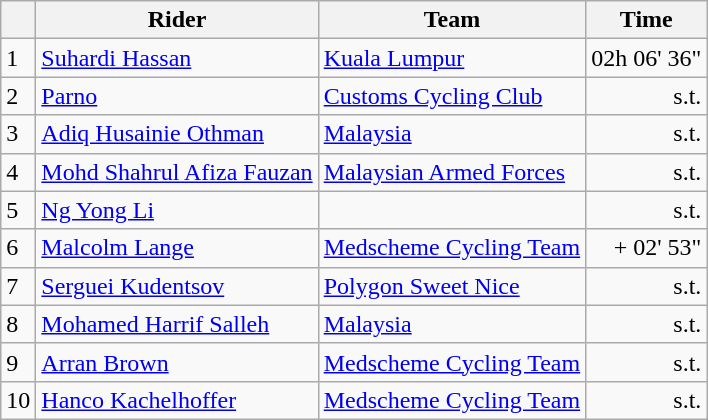<table class=wikitable>
<tr>
<th></th>
<th>Rider</th>
<th>Team</th>
<th>Time</th>
</tr>
<tr>
<td>1</td>
<td> <a href='#'>Suhardi Hassan</a></td>
<td><a href='#'>Kuala Lumpur</a></td>
<td align=right>02h 06' 36"</td>
</tr>
<tr>
<td>2</td>
<td> <a href='#'>Parno</a></td>
<td><a href='#'>Customs Cycling Club</a></td>
<td align=right>s.t.</td>
</tr>
<tr>
<td>3</td>
<td> <a href='#'>Adiq Husainie Othman</a></td>
<td><a href='#'>Malaysia</a></td>
<td align=right>s.t.</td>
</tr>
<tr>
<td>4</td>
<td> <a href='#'>Mohd Shahrul Afiza Fauzan</a></td>
<td><a href='#'>Malaysian Armed Forces</a></td>
<td align=right>s.t.</td>
</tr>
<tr>
<td>5</td>
<td> <a href='#'>Ng Yong Li</a></td>
<td></td>
<td align=right>s.t.</td>
</tr>
<tr>
<td>6</td>
<td> <a href='#'>Malcolm Lange</a> </td>
<td><a href='#'>Medscheme Cycling Team</a></td>
<td align=right>+ 02' 53"</td>
</tr>
<tr>
<td>7</td>
<td> <a href='#'>Serguei Kudentsov</a></td>
<td><a href='#'>Polygon Sweet Nice</a></td>
<td align=right>s.t.</td>
</tr>
<tr>
<td>8</td>
<td> <a href='#'>Mohamed Harrif Salleh</a></td>
<td><a href='#'>Malaysia</a></td>
<td align=right>s.t.</td>
</tr>
<tr>
<td>9</td>
<td> <a href='#'>Arran Brown</a></td>
<td><a href='#'>Medscheme Cycling Team</a></td>
<td align=right>s.t.</td>
</tr>
<tr>
<td>10</td>
<td> <a href='#'>Hanco Kachelhoffer</a></td>
<td><a href='#'>Medscheme Cycling Team</a></td>
<td align=right>s.t.</td>
</tr>
</table>
